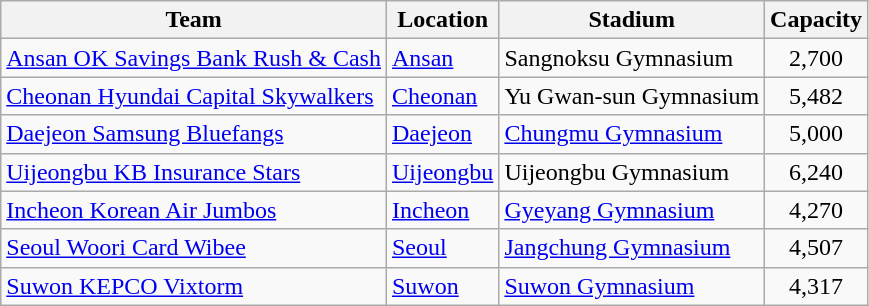<table class="wikitable sortable" style="text-align: left;">
<tr>
<th>Team</th>
<th>Location</th>
<th>Stadium</th>
<th>Capacity</th>
</tr>
<tr>
<td><a href='#'>Ansan OK Savings Bank Rush & Cash</a></td>
<td><a href='#'>Ansan</a></td>
<td>Sangnoksu Gymnasium</td>
<td align="center">2,700 <small>  </small></td>
</tr>
<tr>
<td><a href='#'>Cheonan Hyundai Capital Skywalkers</a></td>
<td><a href='#'>Cheonan</a></td>
<td>Yu Gwan-sun Gymnasium</td>
<td align="center">5,482 <small> </small></td>
</tr>
<tr>
<td><a href='#'>Daejeon Samsung Bluefangs</a></td>
<td><a href='#'>Daejeon</a></td>
<td><a href='#'>Chungmu Gymnasium</a></td>
<td align="center">5,000 <small> </small></td>
</tr>
<tr>
<td><a href='#'>Uijeongbu KB Insurance Stars</a></td>
<td><a href='#'>Uijeongbu</a></td>
<td>Uijeongbu Gymnasium</td>
<td align="center">6,240 <small> </small></td>
</tr>
<tr>
<td><a href='#'>Incheon Korean Air Jumbos</a></td>
<td><a href='#'>Incheon</a></td>
<td><a href='#'>Gyeyang Gymnasium</a></td>
<td align="center">4,270 <small>   </small></td>
</tr>
<tr>
<td><a href='#'>Seoul Woori Card Wibee</a></td>
<td><a href='#'>Seoul</a></td>
<td><a href='#'>Jangchung Gymnasium</a></td>
<td align="center">4,507 <small> </small></td>
</tr>
<tr>
<td><a href='#'>Suwon KEPCO Vixtorm</a></td>
<td><a href='#'>Suwon</a></td>
<td><a href='#'>Suwon Gymnasium</a></td>
<td align="center">4,317 <small> </small></td>
</tr>
</table>
